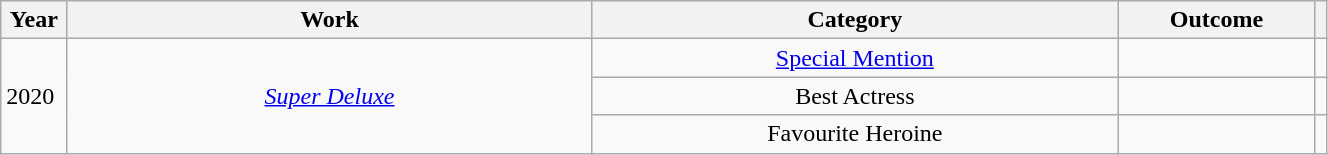<table class="wikitable" style="width:70%;">
<tr>
<th width=5%>Year</th>
<th style="width:40%;">Work</th>
<th style="width:40%;">Category</th>
<th style="width:15%;">Outcome</th>
<th scope="col" style="width:5%;"></th>
</tr>
<tr>
<td rowspan="3" style="text-align:left;">2020</td>
<td rowspan="3" style="text-align:center;"><em><a href='#'>Super Deluxe</a></em></td>
<td style="text-align:center;"><a href='#'>Special Mention</a></td>
<td></td>
<td style="text-align:center;"></td>
</tr>
<tr>
<td style="text-align:center;">Best Actress</td>
<td></td>
<td></td>
</tr>
<tr>
<td style="text-align:center;">Favourite Heroine</td>
<td></td>
<td></td>
</tr>
</table>
